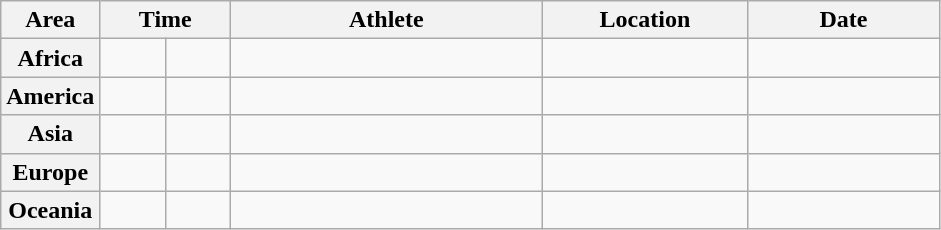<table class="wikitable">
<tr>
<th width="45">Area</th>
<th width="80" colspan="2">Time</th>
<th width="200">Athlete</th>
<th width="130">Location</th>
<th width="120">Date</th>
</tr>
<tr>
<th>Africa</th>
<td align="center"></td>
<td align="center"></td>
<td></td>
<td></td>
<td align="right"></td>
</tr>
<tr>
<th>America</th>
<td align="center"></td>
<td align="center"></td>
<td></td>
<td></td>
<td align="right"></td>
</tr>
<tr>
<th>Asia</th>
<td align="center"></td>
<td align="center"></td>
<td></td>
<td></td>
<td align="right"></td>
</tr>
<tr>
<th>Europe</th>
<td align="center"></td>
<td align="center"></td>
<td></td>
<td></td>
<td align="right"></td>
</tr>
<tr>
<th>Oceania</th>
<td align="center"></td>
<td align="center"></td>
<td></td>
<td></td>
<td align="right"></td>
</tr>
</table>
